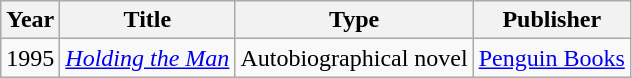<table class="wikitable">
<tr>
<th>Year</th>
<th>Title</th>
<th>Type</th>
<th>Publisher</th>
</tr>
<tr>
<td>1995</td>
<td><em><a href='#'>Holding the Man</a></em></td>
<td>Autobiographical novel</td>
<td><a href='#'>Penguin Books</a></td>
</tr>
</table>
